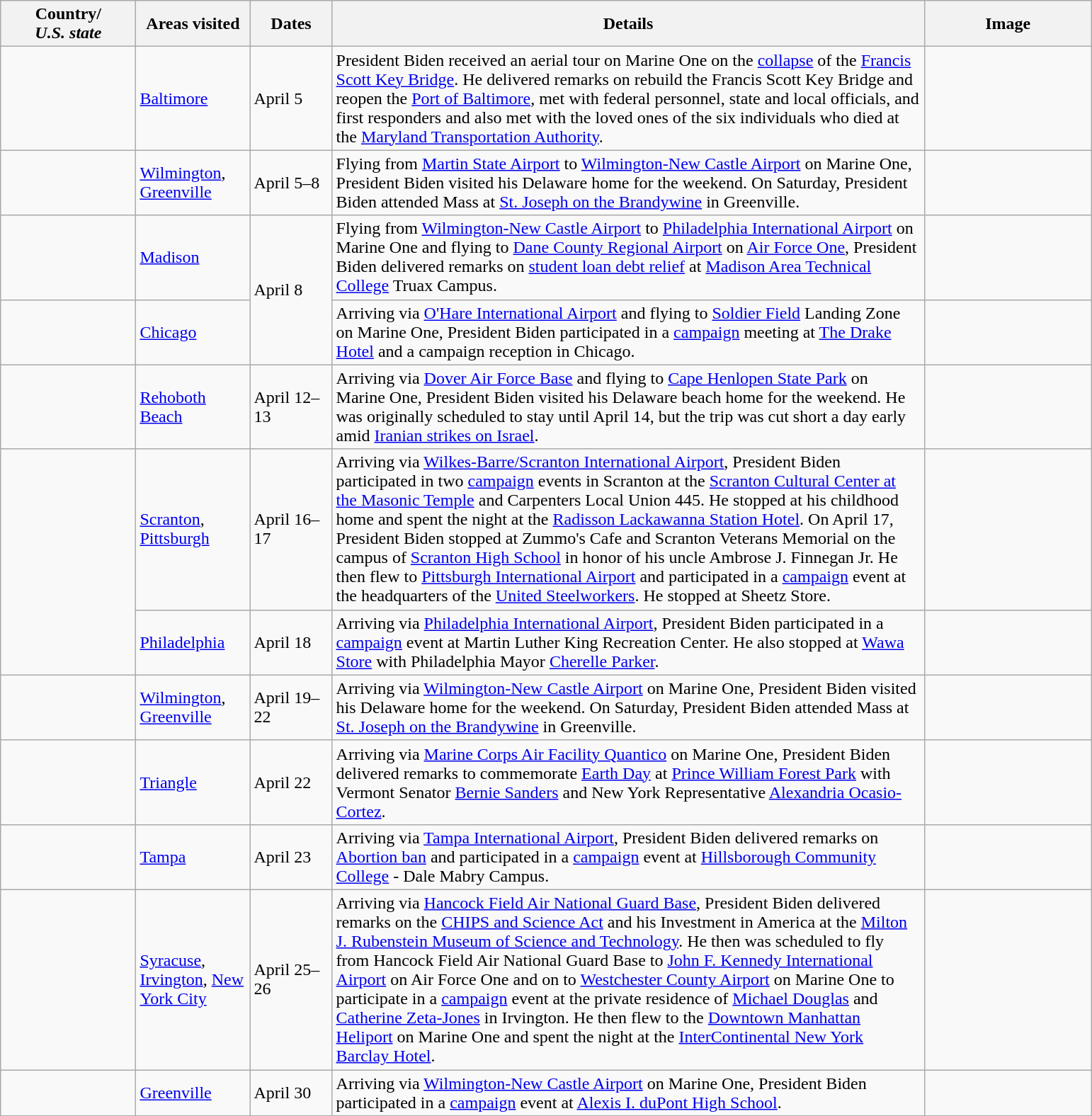<table class="wikitable" style="margin: 1em auto 1em auto">
<tr>
<th width=120>Country/<br><em>U.S. state</em></th>
<th width=100>Areas visited</th>
<th width=70>Dates</th>
<th width=550>Details</th>
<th width=150>Image</th>
</tr>
<tr>
<td></td>
<td><a href='#'>Baltimore</a></td>
<td>April 5</td>
<td>President Biden received an aerial tour on Marine One on the <a href='#'>collapse</a> of the <a href='#'>Francis Scott Key Bridge</a>. He delivered remarks on rebuild the Francis Scott Key Bridge and reopen the <a href='#'>Port of Baltimore</a>, met with federal personnel, state and local officials, and first responders and also met with the loved ones of the six individuals who died at the <a href='#'>Maryland Transportation Authority</a>.</td>
<td></td>
</tr>
<tr>
<td></td>
<td><a href='#'>Wilmington</a>, <a href='#'>Greenville</a></td>
<td>April 5–8</td>
<td>Flying from <a href='#'>Martin State Airport</a> to <a href='#'>Wilmington-New Castle Airport</a> on Marine One, President Biden visited his Delaware home for the weekend. On Saturday, President Biden attended  Mass at <a href='#'>St. Joseph on the Brandywine</a> in Greenville.</td>
<td></td>
</tr>
<tr>
<td></td>
<td><a href='#'>Madison</a></td>
<td rowspan="2">April 8</td>
<td>Flying from <a href='#'>Wilmington-New Castle Airport</a> to <a href='#'>Philadelphia International Airport</a> on Marine One and flying to <a href='#'>Dane County Regional Airport</a> on <a href='#'>Air Force One</a>, President Biden delivered remarks on <a href='#'>student loan debt relief</a> at <a href='#'>Madison Area Technical College</a> Truax Campus.</td>
<td></td>
</tr>
<tr>
<td></td>
<td><a href='#'>Chicago</a></td>
<td>Arriving via <a href='#'>O'Hare International Airport</a> and flying to <a href='#'>Soldier Field</a> Landing Zone on Marine One, President Biden participated in a <a href='#'>campaign</a> meeting at <a href='#'>The Drake Hotel</a> and a campaign reception in Chicago.</td>
<td></td>
</tr>
<tr>
<td></td>
<td><a href='#'>Rehoboth Beach</a></td>
<td>April 12–13</td>
<td>Arriving via <a href='#'>Dover Air Force Base</a> and flying to <a href='#'>Cape Henlopen State Park</a> on Marine One, President Biden visited his Delaware beach home for the weekend. He was originally scheduled to stay until April 14, but the trip was cut short a day early amid <a href='#'>Iranian strikes on Israel</a>.</td>
<td></td>
</tr>
<tr>
<td rowspan="2"></td>
<td><a href='#'>Scranton</a>, <a href='#'>Pittsburgh</a></td>
<td>April 16–17</td>
<td>Arriving via <a href='#'>Wilkes-Barre/Scranton International Airport</a>, President Biden participated in two <a href='#'>campaign</a> events in Scranton at the <a href='#'>Scranton Cultural Center at the Masonic Temple</a> and Carpenters Local Union 445. He stopped at his childhood home and spent the night at the <a href='#'>Radisson Lackawanna Station Hotel</a>. On April 17, President Biden stopped at Zummo's Cafe and Scranton Veterans Memorial on the campus of <a href='#'>Scranton High School</a> in honor of his uncle Ambrose J. Finnegan Jr. He then flew to <a href='#'>Pittsburgh International Airport</a> and participated in a <a href='#'>campaign</a> event at the headquarters of the <a href='#'>United Steelworkers</a>. He stopped at Sheetz Store.</td>
<td></td>
</tr>
<tr>
<td><a href='#'>Philadelphia</a></td>
<td>April 18</td>
<td>Arriving via <a href='#'>Philadelphia International Airport</a>, President Biden participated in a <a href='#'>campaign</a> event at Martin Luther King Recreation Center. He also  stopped at <a href='#'>Wawa Store</a> with Philadelphia Mayor <a href='#'>Cherelle Parker</a>.</td>
<td></td>
</tr>
<tr>
<td></td>
<td><a href='#'>Wilmington</a>, <a href='#'>Greenville</a></td>
<td>April 19–22</td>
<td>Arriving via <a href='#'>Wilmington-New Castle Airport</a> on Marine One, President Biden visited his Delaware home for the weekend. On Saturday, President Biden attended  Mass at <a href='#'>St. Joseph on the Brandywine</a> in Greenville.</td>
<td></td>
</tr>
<tr>
<td></td>
<td><a href='#'>Triangle</a></td>
<td>April 22</td>
<td>Arriving via <a href='#'>Marine Corps Air Facility Quantico</a> on Marine One, President Biden delivered remarks to commemorate <a href='#'>Earth Day</a> at <a href='#'>Prince William Forest Park</a> with Vermont Senator <a href='#'>Bernie Sanders</a> and New York Representative <a href='#'>Alexandria Ocasio-Cortez</a>.</td>
<td></td>
</tr>
<tr>
<td></td>
<td><a href='#'>Tampa</a></td>
<td>April 23</td>
<td>Arriving via <a href='#'>Tampa International Airport</a>, President Biden delivered remarks on <a href='#'>Abortion ban</a> and participated in a <a href='#'>campaign</a> event at <a href='#'>Hillsborough Community College</a> - Dale Mabry Campus.</td>
<td></td>
</tr>
<tr>
<td></td>
<td><a href='#'>Syracuse</a>, <a href='#'>Irvington</a>, <a href='#'>New York City</a></td>
<td>April 25–26</td>
<td>Arriving via <a href='#'>Hancock Field Air National Guard Base</a>, President Biden delivered remarks on the <a href='#'>CHIPS and Science Act</a> and his Investment in America at the <a href='#'>Milton J. Rubenstein Museum of Science and Technology</a>. He then was scheduled to fly from Hancock Field Air National Guard Base to <a href='#'>John F. Kennedy International Airport</a> on Air Force One and on to <a href='#'>Westchester County Airport</a> on Marine One to participate in a <a href='#'>campaign</a> event at the private residence of <a href='#'>Michael Douglas</a> and <a href='#'>Catherine Zeta-Jones</a> in Irvington. He then flew to the <a href='#'>Downtown Manhattan Heliport</a> on Marine One and spent the night at the <a href='#'>InterContinental New York Barclay Hotel</a>.</td>
<td></td>
</tr>
<tr>
<td></td>
<td><a href='#'>Greenville</a></td>
<td>April 30</td>
<td>Arriving via <a href='#'>Wilmington-New Castle Airport</a> on Marine One, President Biden participated in a <a href='#'>campaign</a> event at <a href='#'>Alexis I. duPont High School</a>.</td>
<td></td>
</tr>
</table>
